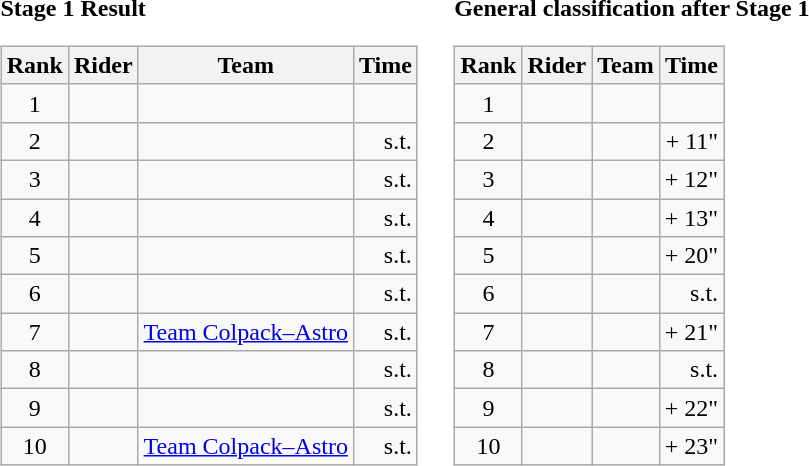<table>
<tr>
<td><strong>Stage 1 Result</strong><br><table class="wikitable">
<tr>
<th scope="col">Rank</th>
<th scope="col">Rider</th>
<th scope="col">Team</th>
<th scope="col">Time</th>
</tr>
<tr>
<td style="text-align:center;">1</td>
<td></td>
<td></td>
<td style="text-align:right;"></td>
</tr>
<tr>
<td style="text-align:center;">2</td>
<td></td>
<td></td>
<td style="text-align:right;">s.t.</td>
</tr>
<tr>
<td style="text-align:center;">3</td>
<td></td>
<td></td>
<td style="text-align:right;">s.t.</td>
</tr>
<tr>
<td style="text-align:center;">4</td>
<td></td>
<td></td>
<td style="text-align:right;">s.t.</td>
</tr>
<tr>
<td style="text-align:center;">5</td>
<td></td>
<td></td>
<td style="text-align:right;">s.t.</td>
</tr>
<tr>
<td style="text-align:center;">6</td>
<td></td>
<td></td>
<td style="text-align:right;">s.t.</td>
</tr>
<tr>
<td style="text-align:center;">7</td>
<td></td>
<td><a href='#'>Team Colpack–Astro</a></td>
<td style="text-align:right;">s.t.</td>
</tr>
<tr>
<td style="text-align:center;">8</td>
<td></td>
<td></td>
<td style="text-align:right;">s.t.</td>
</tr>
<tr>
<td style="text-align:center;">9</td>
<td></td>
<td></td>
<td style="text-align:right;">s.t.</td>
</tr>
<tr>
<td style="text-align:center;">10</td>
<td></td>
<td><a href='#'>Team Colpack–Astro</a></td>
<td style="text-align:right;">s.t.</td>
</tr>
</table>
</td>
<td></td>
<td><strong>General classification after Stage 1</strong><br><table class="wikitable">
<tr>
<th scope="col">Rank</th>
<th scope="col">Rider</th>
<th scope="col">Team</th>
<th scope="col">Time</th>
</tr>
<tr>
<td style="text-align:center;">1</td>
<td></td>
<td></td>
<td style="text-align:right;"></td>
</tr>
<tr>
<td style="text-align:center;">2</td>
<td></td>
<td></td>
<td style="text-align:right;">+ 11"</td>
</tr>
<tr>
<td style="text-align:center;">3</td>
<td></td>
<td></td>
<td style="text-align:right;">+ 12"</td>
</tr>
<tr>
<td style="text-align:center;">4</td>
<td></td>
<td></td>
<td style="text-align:right;">+ 13"</td>
</tr>
<tr>
<td style="text-align:center;">5</td>
<td></td>
<td></td>
<td style="text-align:right;">+ 20"</td>
</tr>
<tr>
<td style="text-align:center;">6</td>
<td></td>
<td></td>
<td style="text-align:right;">s.t.</td>
</tr>
<tr>
<td style="text-align:center;">7</td>
<td></td>
<td></td>
<td style="text-align:right;">+ 21"</td>
</tr>
<tr>
<td style="text-align:center;">8</td>
<td></td>
<td></td>
<td style="text-align:right;">s.t.</td>
</tr>
<tr>
<td style="text-align:center;">9</td>
<td></td>
<td></td>
<td style="text-align:right;">+ 22"</td>
</tr>
<tr>
<td style="text-align:center;">10</td>
<td></td>
<td></td>
<td style="text-align:right;">+ 23"</td>
</tr>
</table>
</td>
</tr>
</table>
